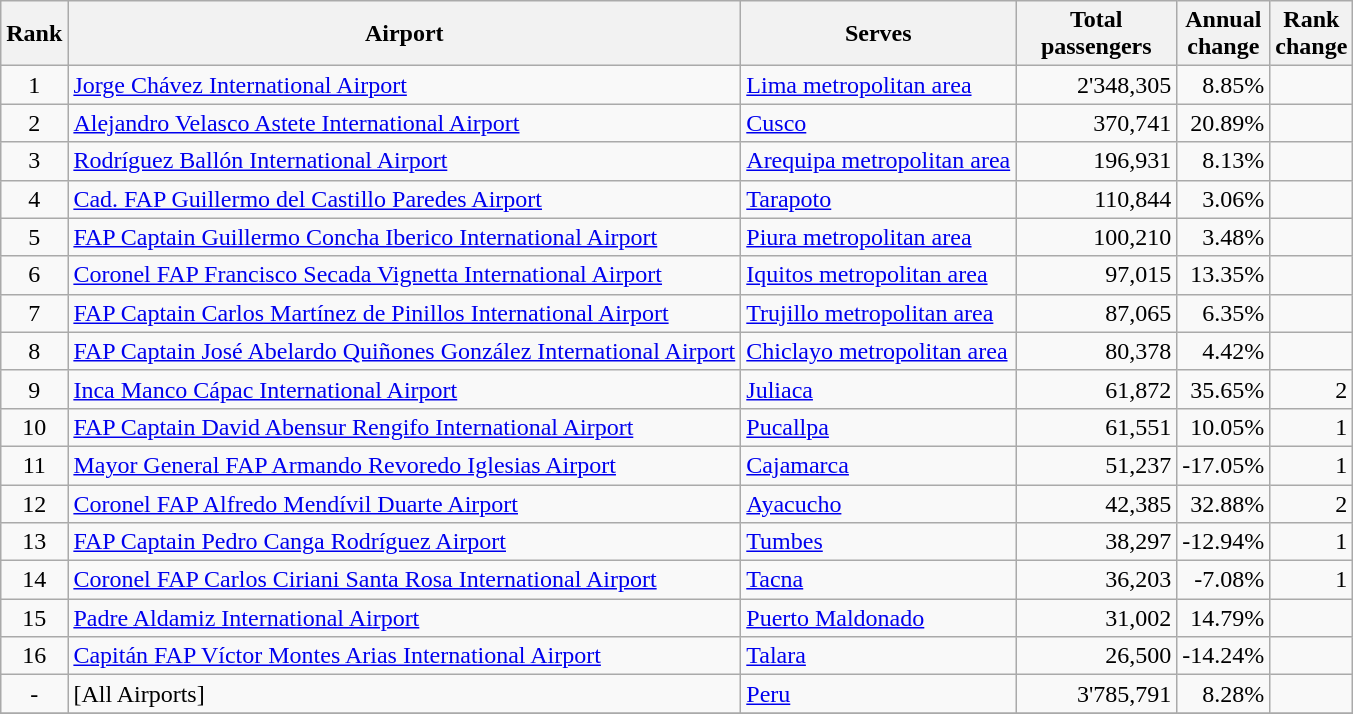<table class="wikitable sortable">
<tr>
<th>Rank</th>
<th>Airport</th>
<th>Serves</th>
<th style="width:100px">Total<br>passengers</th>
<th>Annual<br>change</th>
<th>Rank<br>change</th>
</tr>
<tr>
<td align="center">1</td>
<td><a href='#'>Jorge Chávez International Airport</a></td>
<td><a href='#'>Lima metropolitan area</a></td>
<td align="right">2'348,305</td>
<td align="right">8.85%</td>
<td align="right"></td>
</tr>
<tr>
<td align="center">2</td>
<td><a href='#'>Alejandro Velasco Astete International Airport</a></td>
<td><a href='#'>Cusco</a></td>
<td align="right">370,741</td>
<td align="right">20.89%</td>
<td align="right"></td>
</tr>
<tr>
<td align="center">3</td>
<td><a href='#'>Rodríguez Ballón International Airport</a></td>
<td><a href='#'>Arequipa metropolitan area</a></td>
<td align="right">196,931</td>
<td align="right">8.13%</td>
<td align="right"></td>
</tr>
<tr>
<td align="center">4</td>
<td><a href='#'>Cad. FAP Guillermo del Castillo Paredes Airport</a></td>
<td><a href='#'>Tarapoto</a></td>
<td align="right">110,844</td>
<td align="right">3.06%</td>
<td align="right"></td>
</tr>
<tr>
<td align="center">5</td>
<td><a href='#'>FAP Captain Guillermo Concha Iberico International Airport</a></td>
<td><a href='#'>Piura metropolitan area</a></td>
<td align="right">100,210</td>
<td align="right">3.48%</td>
<td align="right"></td>
</tr>
<tr>
<td align="center">6</td>
<td><a href='#'>Coronel FAP Francisco Secada Vignetta International Airport</a></td>
<td><a href='#'>Iquitos metropolitan area</a></td>
<td align="right">97,015</td>
<td align="right">13.35%</td>
<td align="right"></td>
</tr>
<tr>
<td align="center">7</td>
<td><a href='#'>FAP Captain Carlos Martínez de Pinillos International Airport</a></td>
<td><a href='#'>Trujillo metropolitan area</a></td>
<td align="right">87,065</td>
<td align="right">6.35%</td>
<td align="right"></td>
</tr>
<tr>
<td align="center">8</td>
<td><a href='#'>FAP Captain José Abelardo Quiñones González International Airport</a></td>
<td><a href='#'>Chiclayo metropolitan area</a></td>
<td align="right">80,378</td>
<td align="right">4.42%</td>
<td align="right"></td>
</tr>
<tr>
<td align="center">9</td>
<td><a href='#'>Inca Manco Cápac International Airport</a></td>
<td><a href='#'>Juliaca</a></td>
<td align="right">61,872</td>
<td align="right">35.65%</td>
<td align="right">2</td>
</tr>
<tr>
<td align="center">10</td>
<td><a href='#'>FAP Captain David Abensur Rengifo International Airport</a></td>
<td><a href='#'>Pucallpa</a></td>
<td align="right">61,551</td>
<td align="right">10.05%</td>
<td align="right">1</td>
</tr>
<tr>
<td align="center">11</td>
<td><a href='#'>Mayor General FAP Armando Revoredo Iglesias Airport</a></td>
<td><a href='#'>Cajamarca</a></td>
<td align="right">51,237</td>
<td align="right">-17.05%</td>
<td align="right">1</td>
</tr>
<tr>
<td align="center">12</td>
<td><a href='#'>Coronel FAP Alfredo Mendívil Duarte Airport</a></td>
<td><a href='#'>Ayacucho</a></td>
<td align="right">42,385</td>
<td align="right">32.88%</td>
<td align="right">2</td>
</tr>
<tr>
<td align="center">13</td>
<td><a href='#'>FAP Captain Pedro Canga Rodríguez Airport</a></td>
<td><a href='#'>Tumbes</a></td>
<td align="right">38,297</td>
<td align="right">-12.94%</td>
<td align="right">1</td>
</tr>
<tr>
<td align="center">14</td>
<td><a href='#'>Coronel FAP Carlos Ciriani Santa Rosa International Airport</a></td>
<td><a href='#'>Tacna</a></td>
<td align="right">36,203</td>
<td align="right">-7.08%</td>
<td align="right">1</td>
</tr>
<tr>
<td align="center">15</td>
<td><a href='#'>Padre Aldamiz International Airport</a></td>
<td><a href='#'>Puerto Maldonado</a></td>
<td align="right">31,002</td>
<td align="right">14.79%</td>
<td align="right"></td>
</tr>
<tr>
<td align="center">16</td>
<td><a href='#'>Capitán FAP Víctor Montes Arias International Airport</a></td>
<td><a href='#'>Talara</a></td>
<td align="right">26,500</td>
<td align="right">-14.24%</td>
<td align="right"></td>
</tr>
<tr>
<td align="center">-</td>
<td>[All Airports]</td>
<td><a href='#'>Peru</a></td>
<td align="right">3'785,791</td>
<td align="right">8.28%</td>
<td align="right"></td>
</tr>
<tr>
</tr>
</table>
